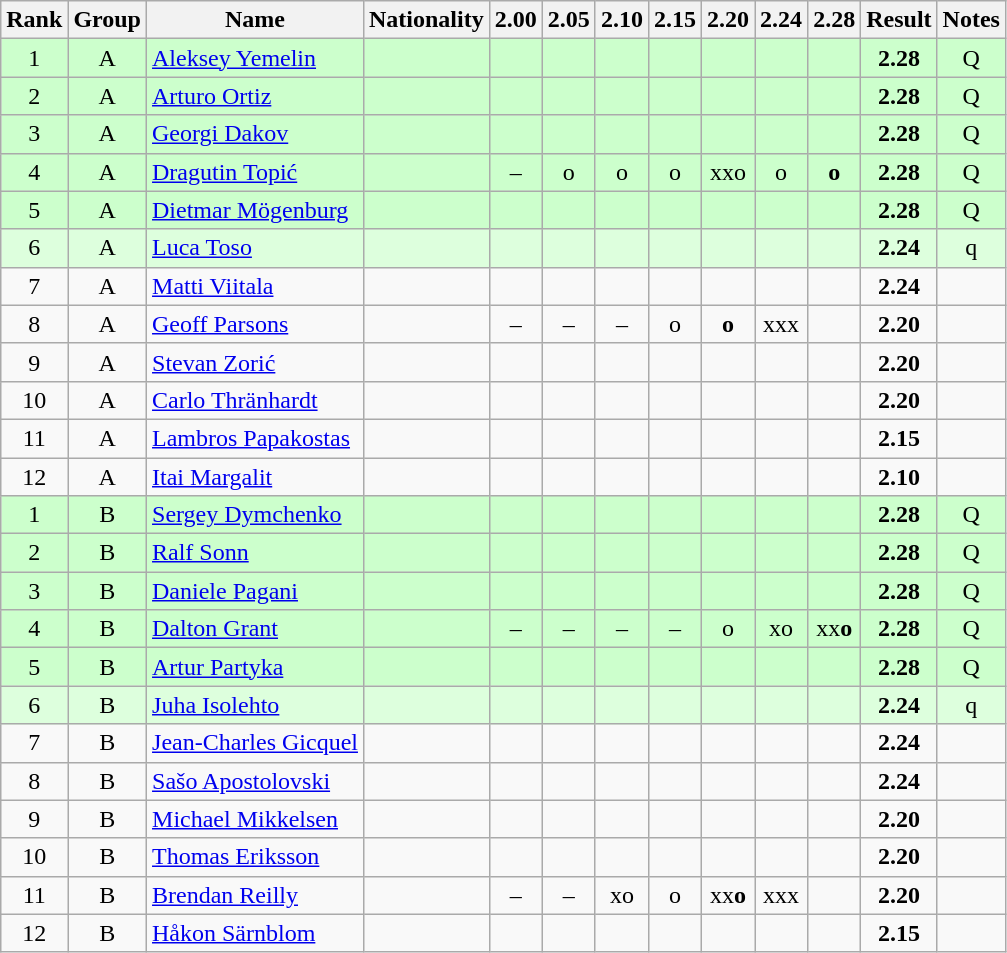<table class="wikitable sortable" style="text-align:center">
<tr>
<th>Rank</th>
<th>Group</th>
<th>Name</th>
<th>Nationality</th>
<th>2.00</th>
<th>2.05</th>
<th>2.10</th>
<th>2.15</th>
<th>2.20</th>
<th>2.24</th>
<th>2.28</th>
<th>Result</th>
<th>Notes</th>
</tr>
<tr bgcolor=ccffcc>
<td>1</td>
<td>A</td>
<td align=left><a href='#'>Aleksey Yemelin</a></td>
<td align=left></td>
<td></td>
<td></td>
<td></td>
<td></td>
<td></td>
<td></td>
<td></td>
<td><strong>2.28</strong></td>
<td>Q</td>
</tr>
<tr bgcolor=ccffcc>
<td>2</td>
<td>A</td>
<td align=left><a href='#'>Arturo Ortiz</a></td>
<td align=left></td>
<td></td>
<td></td>
<td></td>
<td></td>
<td></td>
<td></td>
<td></td>
<td><strong>2.28</strong></td>
<td>Q</td>
</tr>
<tr bgcolor=ccffcc>
<td>3</td>
<td>A</td>
<td align=left><a href='#'>Georgi Dakov</a></td>
<td align=left></td>
<td></td>
<td></td>
<td></td>
<td></td>
<td></td>
<td></td>
<td></td>
<td><strong>2.28</strong></td>
<td>Q</td>
</tr>
<tr bgcolor=ccffcc>
<td>4</td>
<td>A</td>
<td align=left><a href='#'>Dragutin Topić</a></td>
<td align=left></td>
<td>–</td>
<td>o</td>
<td>o</td>
<td>o</td>
<td>xxo</td>
<td>o</td>
<td><strong>o</strong></td>
<td><strong>2.28</strong></td>
<td>Q</td>
</tr>
<tr bgcolor=ccffcc>
<td>5</td>
<td>A</td>
<td align=left><a href='#'>Dietmar Mögenburg</a></td>
<td align=left></td>
<td></td>
<td></td>
<td></td>
<td></td>
<td></td>
<td></td>
<td></td>
<td><strong>2.28</strong></td>
<td>Q</td>
</tr>
<tr bgcolor=ddffdd>
<td>6</td>
<td>A</td>
<td align=left><a href='#'>Luca Toso</a></td>
<td align=left></td>
<td></td>
<td></td>
<td></td>
<td></td>
<td></td>
<td></td>
<td></td>
<td><strong>2.24</strong></td>
<td>q</td>
</tr>
<tr>
<td>7</td>
<td>A</td>
<td align=left><a href='#'>Matti Viitala</a></td>
<td align=left></td>
<td></td>
<td></td>
<td></td>
<td></td>
<td></td>
<td></td>
<td></td>
<td><strong>2.24</strong></td>
<td></td>
</tr>
<tr>
<td>8</td>
<td>A</td>
<td align=left><a href='#'>Geoff Parsons</a></td>
<td align=left></td>
<td>–</td>
<td>–</td>
<td>–</td>
<td>o</td>
<td><strong>o</strong></td>
<td>xxx</td>
<td></td>
<td><strong>2.20</strong></td>
<td></td>
</tr>
<tr>
<td>9</td>
<td>A</td>
<td align=left><a href='#'>Stevan Zorić</a></td>
<td align=left></td>
<td></td>
<td></td>
<td></td>
<td></td>
<td></td>
<td></td>
<td></td>
<td><strong>2.20</strong></td>
<td></td>
</tr>
<tr>
<td>10</td>
<td>A</td>
<td align=left><a href='#'>Carlo Thränhardt</a></td>
<td align=left></td>
<td></td>
<td></td>
<td></td>
<td></td>
<td></td>
<td></td>
<td></td>
<td><strong>2.20</strong></td>
<td></td>
</tr>
<tr>
<td>11</td>
<td>A</td>
<td align=left><a href='#'>Lambros Papakostas</a></td>
<td align=left></td>
<td></td>
<td></td>
<td></td>
<td></td>
<td></td>
<td></td>
<td></td>
<td><strong>2.15</strong></td>
<td></td>
</tr>
<tr>
<td>12</td>
<td>A</td>
<td align=left><a href='#'>Itai Margalit</a></td>
<td align=left></td>
<td></td>
<td></td>
<td></td>
<td></td>
<td></td>
<td></td>
<td></td>
<td><strong>2.10</strong></td>
<td></td>
</tr>
<tr bgcolor=ccffcc>
<td>1</td>
<td>B</td>
<td align=left><a href='#'>Sergey Dymchenko</a></td>
<td align=left></td>
<td></td>
<td></td>
<td></td>
<td></td>
<td></td>
<td></td>
<td></td>
<td><strong>2.28</strong></td>
<td>Q</td>
</tr>
<tr bgcolor=ccffcc>
<td>2</td>
<td>B</td>
<td align=left><a href='#'>Ralf Sonn</a></td>
<td align=left></td>
<td></td>
<td></td>
<td></td>
<td></td>
<td></td>
<td></td>
<td></td>
<td><strong>2.28</strong></td>
<td>Q</td>
</tr>
<tr bgcolor=ccffcc>
<td>3</td>
<td>B</td>
<td align=left><a href='#'>Daniele Pagani</a></td>
<td align=left></td>
<td></td>
<td></td>
<td></td>
<td></td>
<td></td>
<td></td>
<td></td>
<td><strong>2.28</strong></td>
<td>Q</td>
</tr>
<tr bgcolor=ccffcc>
<td>4</td>
<td>B</td>
<td align=left><a href='#'>Dalton Grant</a></td>
<td align=left></td>
<td>–</td>
<td>–</td>
<td>–</td>
<td>–</td>
<td>o</td>
<td>xo</td>
<td>xx<strong>o</strong></td>
<td><strong>2.28</strong></td>
<td>Q</td>
</tr>
<tr bgcolor=ccffcc>
<td>5</td>
<td>B</td>
<td align=left><a href='#'>Artur Partyka</a></td>
<td align=left></td>
<td></td>
<td></td>
<td></td>
<td></td>
<td></td>
<td></td>
<td></td>
<td><strong>2.28</strong></td>
<td>Q</td>
</tr>
<tr bgcolor=ddffdd>
<td>6</td>
<td>B</td>
<td align=left><a href='#'>Juha Isolehto</a></td>
<td align=left></td>
<td></td>
<td></td>
<td></td>
<td></td>
<td></td>
<td></td>
<td></td>
<td><strong>2.24</strong></td>
<td>q</td>
</tr>
<tr>
<td>7</td>
<td>B</td>
<td align=left><a href='#'>Jean-Charles Gicquel</a></td>
<td align=left></td>
<td></td>
<td></td>
<td></td>
<td></td>
<td></td>
<td></td>
<td></td>
<td><strong>2.24</strong></td>
<td></td>
</tr>
<tr>
<td>8</td>
<td>B</td>
<td align=left><a href='#'>Sašo Apostolovski</a></td>
<td align=left></td>
<td></td>
<td></td>
<td></td>
<td></td>
<td></td>
<td></td>
<td></td>
<td><strong>2.24</strong></td>
<td></td>
</tr>
<tr>
<td>9</td>
<td>B</td>
<td align=left><a href='#'>Michael Mikkelsen</a></td>
<td align=left></td>
<td></td>
<td></td>
<td></td>
<td></td>
<td></td>
<td></td>
<td></td>
<td><strong>2.20</strong></td>
<td></td>
</tr>
<tr>
<td>10</td>
<td>B</td>
<td align=left><a href='#'>Thomas Eriksson</a></td>
<td align=left></td>
<td></td>
<td></td>
<td></td>
<td></td>
<td></td>
<td></td>
<td></td>
<td><strong>2.20</strong></td>
<td></td>
</tr>
<tr>
<td>11</td>
<td>B</td>
<td align=left><a href='#'>Brendan Reilly</a></td>
<td align=left></td>
<td>–</td>
<td>–</td>
<td>xo</td>
<td>o</td>
<td>xx<strong>o</strong></td>
<td>xxx</td>
<td></td>
<td><strong>2.20</strong></td>
<td></td>
</tr>
<tr>
<td>12</td>
<td>B</td>
<td align=left><a href='#'>Håkon Särnblom</a></td>
<td align=left></td>
<td></td>
<td></td>
<td></td>
<td></td>
<td></td>
<td></td>
<td></td>
<td><strong>2.15</strong></td>
<td></td>
</tr>
</table>
